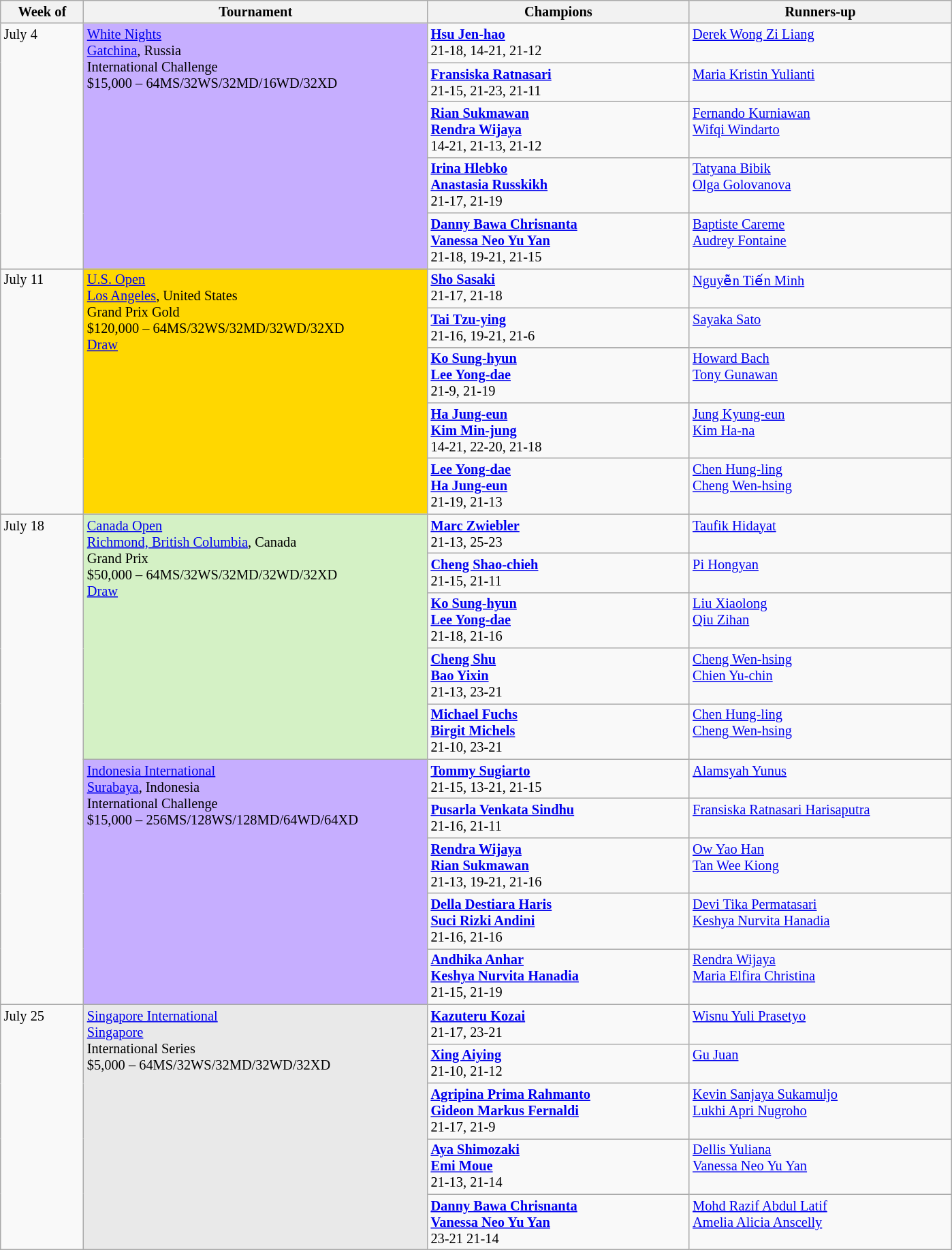<table class=wikitable style=font-size:85%>
<tr>
<th width=75>Week of</th>
<th width=330>Tournament</th>
<th width=250>Champions</th>
<th width=250>Runners-up</th>
</tr>
<tr valign=top>
<td rowspan=5>July 4</td>
<td style="background:#C6AEFF;" rowspan="5"><a href='#'>White Nights</a><br><a href='#'>Gatchina</a>, Russia<br>International Challenge<br>$15,000 – 64MS/32WS/32MD/16WD/32XD</td>
<td> <strong><a href='#'>Hsu Jen-hao</a></strong><br>21-18, 14-21, 21-12</td>
<td> <a href='#'>Derek Wong Zi Liang</a></td>
</tr>
<tr valign=top>
<td> <strong><a href='#'>Fransiska Ratnasari</a></strong><br>21-15, 21-23, 21-11</td>
<td> <a href='#'>Maria Kristin Yulianti</a></td>
</tr>
<tr valign=top>
<td> <strong><a href='#'>Rian Sukmawan</a><br> <a href='#'>Rendra Wijaya</a></strong><br>14-21, 21-13, 21-12</td>
<td> <a href='#'>Fernando Kurniawan</a><br> <a href='#'>Wifqi Windarto</a></td>
</tr>
<tr valign=top>
<td> <strong><a href='#'>Irina Hlebko</a><br> <a href='#'>Anastasia Russkikh</a></strong><br>21-17, 21-19</td>
<td> <a href='#'>Tatyana Bibik</a><br> <a href='#'>Olga Golovanova</a></td>
</tr>
<tr valign=top>
<td> <strong><a href='#'>Danny Bawa Chrisnanta</a><br> <a href='#'>Vanessa Neo Yu Yan</a></strong><br>21-18, 19-21, 21-15</td>
<td> <a href='#'>Baptiste Careme</a><br> <a href='#'>Audrey Fontaine</a></td>
</tr>
<tr valign=top>
<td rowspan=5>July 11</td>
<td style="background:#FFD700;" rowspan="5"><a href='#'>U.S. Open</a><br> <a href='#'>Los Angeles</a>, United States<br>Grand Prix Gold<br>$120,000 – 64MS/32WS/32MD/32WD/32XD<br><a href='#'>Draw</a></td>
<td> <strong><a href='#'>Sho Sasaki</a></strong><br>21-17, 21-18</td>
<td> <a href='#'>Nguyễn Tiến Minh</a></td>
</tr>
<tr valign=top>
<td> <strong><a href='#'>Tai Tzu-ying</a></strong><br>21-16, 19-21, 21-6</td>
<td> <a href='#'>Sayaka Sato</a></td>
</tr>
<tr valign=top>
<td> <strong><a href='#'>Ko Sung-hyun</a><br> <a href='#'>Lee Yong-dae</a></strong><br>21-9, 21-19</td>
<td> <a href='#'>Howard Bach</a><br> <a href='#'>Tony Gunawan</a></td>
</tr>
<tr valign=top>
<td> <strong><a href='#'>Ha Jung-eun</a><br> <a href='#'>Kim Min-jung</a></strong><br>14-21, 22-20, 21-18</td>
<td> <a href='#'>Jung Kyung-eun</a><br> <a href='#'>Kim Ha-na</a></td>
</tr>
<tr valign=top>
<td> <strong><a href='#'>Lee Yong-dae</a><br> <a href='#'>Ha Jung-eun</a></strong><br>21-19, 21-13</td>
<td> <a href='#'>Chen Hung-ling</a><br> <a href='#'>Cheng Wen-hsing</a></td>
</tr>
<tr valign=top>
<td rowspan=10>July 18</td>
<td style="background:#D4F1C5;" rowspan="5"><a href='#'>Canada Open</a><br><a href='#'>Richmond, British Columbia</a>, Canada<br>Grand Prix<br>$50,000 – 64MS/32WS/32MD/32WD/32XD<br><a href='#'>Draw</a></td>
<td> <strong><a href='#'>Marc Zwiebler</a></strong><br>21-13, 25-23</td>
<td> <a href='#'>Taufik Hidayat</a></td>
</tr>
<tr valign=top>
<td> <strong><a href='#'>Cheng Shao-chieh</a></strong><br>21-15, 21-11</td>
<td> <a href='#'>Pi Hongyan</a></td>
</tr>
<tr valign=top>
<td> <strong><a href='#'>Ko Sung-hyun</a><br> <a href='#'>Lee Yong-dae</a></strong><br>21-18, 21-16</td>
<td> <a href='#'>Liu Xiaolong</a><br> <a href='#'>Qiu Zihan</a></td>
</tr>
<tr valign=top>
<td> <strong><a href='#'>Cheng Shu</a><br> <a href='#'>Bao Yixin</a></strong><br>21-13, 23-21</td>
<td> <a href='#'>Cheng Wen-hsing</a><br> <a href='#'>Chien Yu-chin</a></td>
</tr>
<tr valign=top>
<td> <strong><a href='#'>Michael Fuchs</a><br> <a href='#'>Birgit Michels</a></strong><br>21-10, 23-21</td>
<td> <a href='#'>Chen Hung-ling</a><br> <a href='#'>Cheng Wen-hsing</a></td>
</tr>
<tr valign=top>
<td style="background:#C6AEFF;" rowspan="5"><a href='#'>Indonesia International</a><br><a href='#'>Surabaya</a>, Indonesia<br>International Challenge<br>$15,000 – 256MS/128WS/128MD/64WD/64XD</td>
<td> <strong><a href='#'>Tommy Sugiarto</a></strong><br>21-15, 13-21, 21-15</td>
<td> <a href='#'>Alamsyah Yunus</a></td>
</tr>
<tr valign=top>
<td> <strong><a href='#'>Pusarla Venkata Sindhu</a></strong><br>21-16, 21-11</td>
<td> <a href='#'>Fransiska Ratnasari Harisaputra</a></td>
</tr>
<tr valign=top>
<td><strong> <a href='#'>Rendra Wijaya</a><br> <a href='#'>Rian Sukmawan</a></strong><br>21-13, 19-21, 21-16</td>
<td> <a href='#'>Ow Yao Han</a><br> <a href='#'>Tan Wee Kiong</a></td>
</tr>
<tr valign=top>
<td><strong> <a href='#'>Della Destiara Haris</a><br> <a href='#'>Suci Rizki Andini</a></strong><br>21-16, 21-16</td>
<td> <a href='#'>Devi Tika Permatasari</a><br> <a href='#'>Keshya Nurvita Hanadia</a></td>
</tr>
<tr valign=top>
<td><strong> <a href='#'>Andhika Anhar</a><br> <a href='#'>Keshya Nurvita Hanadia</a></strong><br>21-15, 21-19</td>
<td> <a href='#'>Rendra Wijaya</a><br> <a href='#'>Maria Elfira Christina</a></td>
</tr>
<tr valign=top>
<td rowspan=5>July 25</td>
<td style="background:#E9E9E9;" rowspan="5"><a href='#'>Singapore International</a><br><a href='#'>Singapore</a><br>International Series<br>$5,000 – 64MS/32WS/32MD/32WD/32XD</td>
<td> <strong><a href='#'>Kazuteru Kozai</a></strong><br>21-17, 23-21</td>
<td> <a href='#'>Wisnu Yuli Prasetyo</a></td>
</tr>
<tr valign=top>
<td> <strong><a href='#'>Xing Aiying</a></strong><br>21-10, 21-12</td>
<td> <a href='#'>Gu Juan</a></td>
</tr>
<tr valign=top>
<td> <strong><a href='#'>Agripina Prima Rahmanto</a><br> <a href='#'>Gideon Markus Fernaldi</a></strong><br>21-17, 21-9</td>
<td> <a href='#'>Kevin Sanjaya Sukamuljo</a><br> <a href='#'>Lukhi Apri Nugroho</a></td>
</tr>
<tr valign=top>
<td> <strong><a href='#'>Aya Shimozaki</a><br> <a href='#'>Emi Moue</a></strong><br>21-13, 21-14</td>
<td> <a href='#'>Dellis Yuliana</a><br> <a href='#'>Vanessa Neo Yu Yan</a></td>
</tr>
<tr valign=top>
<td> <strong><a href='#'>Danny Bawa Chrisnanta</a><br> <a href='#'>Vanessa Neo Yu Yan</a></strong><br>23-21 21-14</td>
<td> <a href='#'>Mohd Razif Abdul Latif</a><br> <a href='#'>Amelia Alicia Anscelly</a></td>
</tr>
</table>
